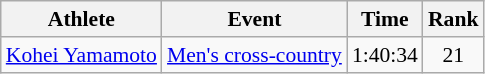<table class="wikitable" style="font-size:90%">
<tr>
<th>Athlete</th>
<th>Event</th>
<th>Time</th>
<th>Rank</th>
</tr>
<tr align=center>
<td align=left><a href='#'>Kohei Yamamoto</a></td>
<td align=left><a href='#'>Men's cross-country</a></td>
<td>1:40:34</td>
<td>21</td>
</tr>
</table>
